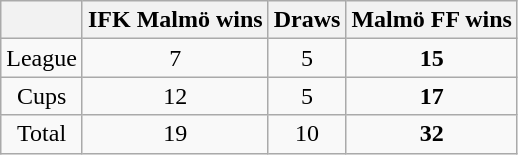<table class="wikitable" style="text-align:center;">
<tr>
<th></th>
<th>IFK Malmö wins</th>
<th>Draws</th>
<th>Malmö FF wins</th>
</tr>
<tr>
<td>League</td>
<td>7</td>
<td>5</td>
<td><strong>15</strong></td>
</tr>
<tr>
<td>Cups</td>
<td>12</td>
<td>5</td>
<td><strong>17</strong></td>
</tr>
<tr>
<td>Total</td>
<td>19</td>
<td>10</td>
<td><strong>32</strong></td>
</tr>
</table>
